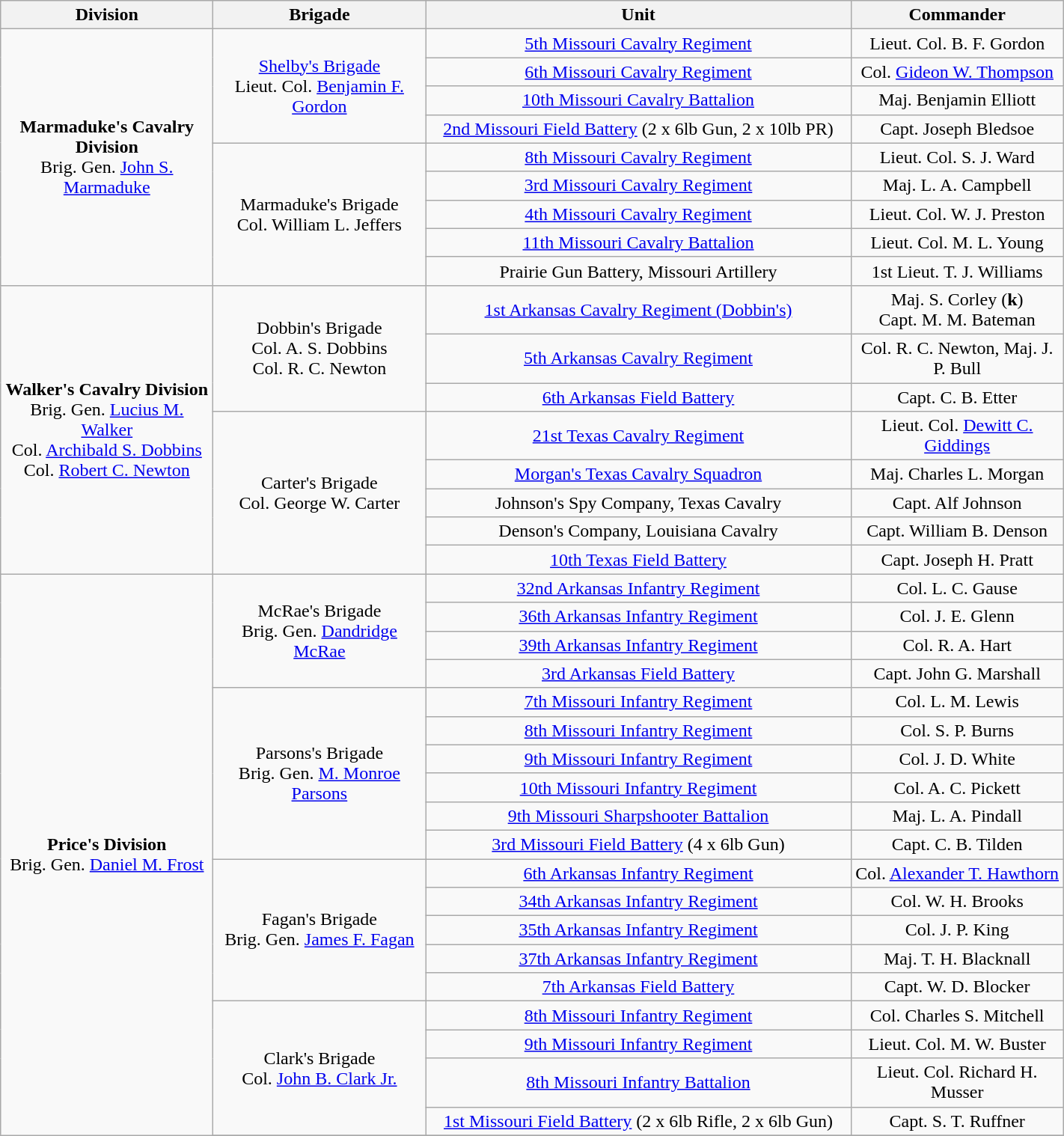<table class="wikitable" style="text-align:center; width:75%;">
<tr>
<th width=15%>Division</th>
<th width=15%>Brigade</th>
<th width=30%>Unit</th>
<th width=15%>Commander</th>
</tr>
<tr>
<td rowspan=9><strong>Marmaduke's Cavalry Division</strong><br>Brig. Gen. <a href='#'>John S. Marmaduke</a><br></td>
<td rowspan=4><a href='#'>Shelby's Brigade</a><br>Lieut. Col. <a href='#'>Benjamin F. Gordon</a></td>
<td><a href='#'>5th Missouri Cavalry Regiment</a></td>
<td>Lieut. Col. B. F. Gordon</td>
</tr>
<tr>
<td><a href='#'>6th Missouri Cavalry Regiment</a></td>
<td>Col. <a href='#'>Gideon W. Thompson</a></td>
</tr>
<tr>
<td><a href='#'>10th Missouri Cavalry Battalion</a></td>
<td>Maj. Benjamin Elliott</td>
</tr>
<tr>
<td><a href='#'>2nd Missouri Field Battery</a> (2 x 6lb Gun, 2 x 10lb PR)</td>
<td>Capt. Joseph Bledsoe</td>
</tr>
<tr>
<td rowspan=5>Marmaduke's Brigade<br>Col. William L. Jeffers</td>
<td><a href='#'>8th Missouri Cavalry Regiment</a></td>
<td>Lieut. Col. S. J. Ward</td>
</tr>
<tr>
<td><a href='#'>3rd Missouri Cavalry Regiment</a></td>
<td>Maj. L. A. Campbell</td>
</tr>
<tr>
<td><a href='#'>4th Missouri Cavalry Regiment</a></td>
<td>Lieut. Col. W. J. Preston</td>
</tr>
<tr>
<td><a href='#'>11th Missouri Cavalry Battalion</a></td>
<td>Lieut. Col. M. L. Young</td>
</tr>
<tr>
<td>Prairie Gun Battery, Missouri Artillery</td>
<td>1st Lieut. T. J. Williams</td>
</tr>
<tr>
<td rowspan=8><strong>Walker's Cavalry Division</strong><br>Brig. Gen. <a href='#'>Lucius M. Walker</a><br>Col. <a href='#'>Archibald S. Dobbins</a><br>Col. <a href='#'>Robert C. Newton</a><br></td>
<td rowspan=3>Dobbin's Brigade<br>Col. A. S. Dobbins<br>Col. R. C. Newton</td>
<td><a href='#'>1st Arkansas Cavalry Regiment (Dobbin's)</a></td>
<td>Maj. S. Corley (<strong>k</strong>)<br>Capt. M. M. Bateman</td>
</tr>
<tr>
<td><a href='#'>5th Arkansas Cavalry Regiment</a></td>
<td>Col. R. C. Newton, Maj. J. P. Bull</td>
</tr>
<tr>
<td><a href='#'>6th Arkansas Field Battery</a></td>
<td>Capt. C. B. Etter</td>
</tr>
<tr>
<td rowspan=5>Carter's Brigade<br>Col. George W. Carter</td>
<td><a href='#'>21st Texas Cavalry Regiment</a></td>
<td>Lieut. Col. <a href='#'>Dewitt C. Giddings</a></td>
</tr>
<tr>
<td><a href='#'>Morgan's Texas Cavalry Squadron</a></td>
<td>Maj. Charles L. Morgan</td>
</tr>
<tr>
<td>Johnson's Spy Company, Texas Cavalry</td>
<td>Capt. Alf Johnson</td>
</tr>
<tr>
<td>Denson's Company, Louisiana Cavalry</td>
<td>Capt. William B. Denson</td>
</tr>
<tr>
<td><a href='#'>10th Texas Field Battery</a></td>
<td>Capt. Joseph H. Pratt</td>
</tr>
<tr>
<td rowspan=20><strong>Price's Division</strong><br>Brig. Gen. <a href='#'>Daniel M. Frost</a><br></td>
<td rowspan=4>McRae's Brigade<br>Brig. Gen. <a href='#'>Dandridge McRae</a></td>
<td><a href='#'>32nd Arkansas Infantry Regiment</a></td>
<td>Col. L. C. Gause</td>
</tr>
<tr>
<td><a href='#'>36th Arkansas Infantry Regiment</a></td>
<td>Col. J. E. Glenn</td>
</tr>
<tr>
<td><a href='#'>39th Arkansas Infantry Regiment</a></td>
<td>Col. R. A. Hart</td>
</tr>
<tr>
<td><a href='#'>3rd Arkansas Field Battery</a></td>
<td>Capt. John G. Marshall</td>
</tr>
<tr>
<td rowspan=6>Parsons's Brigade<br>Brig. Gen. <a href='#'>M. Monroe Parsons</a></td>
<td><a href='#'>7th Missouri Infantry Regiment</a></td>
<td>Col. L. M. Lewis</td>
</tr>
<tr>
<td><a href='#'>8th Missouri Infantry Regiment</a></td>
<td>Col. S. P. Burns</td>
</tr>
<tr>
<td><a href='#'>9th Missouri Infantry Regiment</a></td>
<td>Col. J. D. White</td>
</tr>
<tr>
<td><a href='#'>10th Missouri Infantry Regiment</a></td>
<td>Col. A. C. Pickett</td>
</tr>
<tr>
<td><a href='#'>9th Missouri Sharpshooter Battalion</a></td>
<td>Maj. L. A. Pindall</td>
</tr>
<tr>
<td><a href='#'>3rd Missouri Field Battery</a> (4 x 6lb Gun)</td>
<td>Capt. C. B. Tilden</td>
</tr>
<tr>
<td rowspan=5>Fagan's Brigade<br>Brig. Gen. <a href='#'>James F. Fagan</a></td>
<td><a href='#'>6th Arkansas Infantry Regiment</a></td>
<td>Col. <a href='#'>Alexander T. Hawthorn</a></td>
</tr>
<tr>
<td><a href='#'>34th Arkansas Infantry Regiment</a></td>
<td>Col. W. H. Brooks</td>
</tr>
<tr>
<td><a href='#'>35th Arkansas Infantry Regiment</a></td>
<td>Col. J. P. King</td>
</tr>
<tr>
<td><a href='#'>37th Arkansas Infantry Regiment</a></td>
<td>Maj. T. H. Blacknall</td>
</tr>
<tr>
<td><a href='#'>7th Arkansas Field Battery</a></td>
<td>Capt. W. D. Blocker</td>
</tr>
<tr>
<td rowspan=4>Clark's Brigade<br>Col. <a href='#'>John B. Clark Jr.</a></td>
<td><a href='#'>8th Missouri Infantry Regiment</a></td>
<td>Col. Charles S. Mitchell</td>
</tr>
<tr>
<td><a href='#'>9th Missouri Infantry Regiment</a></td>
<td>Lieut. Col. M. W. Buster</td>
</tr>
<tr>
<td><a href='#'>8th Missouri Infantry Battalion</a></td>
<td>Lieut. Col. Richard H. Musser</td>
</tr>
<tr>
<td><a href='#'>1st Missouri Field Battery</a> (2 x 6lb Rifle, 2 x 6lb Gun)</td>
<td>Capt. S. T. Ruffner</td>
</tr>
<tr>
</tr>
</table>
